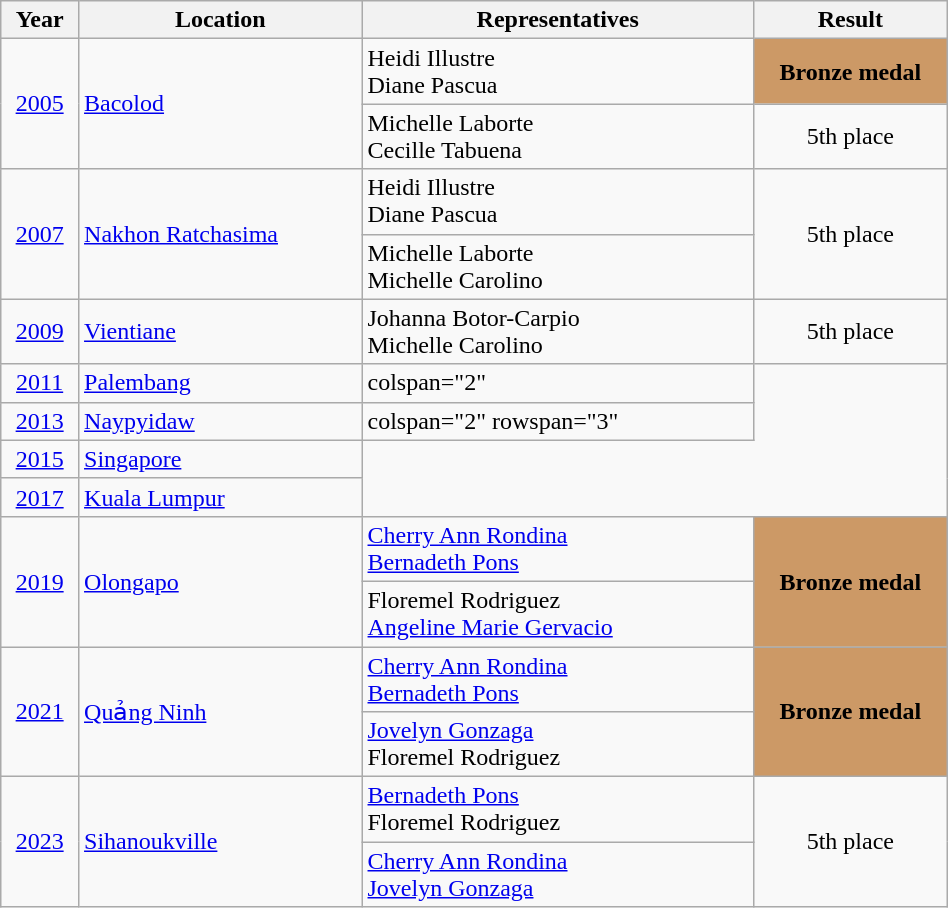<table class="wikitable" style="font-size:100%; width:50%;">
<tr>
<th style= "align=center; width:10em;">Year</th>
<th style= "align=center; width:65em;">Location</th>
<th style= "align=center; width:100em;">Representatives</th>
<th style= "align=center; width:50em;">Result</th>
</tr>
<tr>
<td rowspan=2 align=center><a href='#'>2005</a></td>
<td rowspan=2> <a href='#'>Bacolod</a></td>
<td>Heidi Illustre <br> Diane Pascua</td>
<td style="background:#CC9966;" align=center><strong>Bronze medal</strong></td>
</tr>
<tr>
<td>Michelle Laborte <br> Cecille Tabuena</td>
<td align=center>5th place</td>
</tr>
<tr>
<td rowspan=2 align=center><a href='#'>2007</a></td>
<td rowspan=2> <a href='#'>Nakhon Ratchasima</a></td>
<td>Heidi Illustre <br> Diane Pascua</td>
<td rowspan=2 align=center>5th place</td>
</tr>
<tr>
<td>Michelle Laborte <br> Michelle Carolino</td>
</tr>
<tr>
<td align=center><a href='#'>2009</a></td>
<td> <a href='#'>Vientiane</a></td>
<td>Johanna Botor-Carpio <br> Michelle Carolino</td>
<td align=center>5th place</td>
</tr>
<tr>
<td align=center><a href='#'>2011</a></td>
<td> <a href='#'>Palembang</a></td>
<td>colspan="2" <small>  </small></td>
</tr>
<tr>
<td align=center><a href='#'>2013</a></td>
<td> <a href='#'>Naypyidaw</a></td>
<td>colspan="2" rowspan="3" <small>  </small></td>
</tr>
<tr>
<td align=center><a href='#'>2015</a></td>
<td> <a href='#'>Singapore</a></td>
</tr>
<tr>
<td align=center><a href='#'>2017</a></td>
<td> <a href='#'>Kuala Lumpur</a></td>
</tr>
<tr>
<td rowspan=2 align=center><a href='#'>2019</a></td>
<td rowspan=2> <a href='#'>Olongapo</a></td>
<td><a href='#'>Cherry Ann Rondina</a> <br> <a href='#'>Bernadeth Pons</a></td>
<td rowspan=2  style="background:#CC9966;" align=center><strong>Bronze medal</strong></td>
</tr>
<tr>
<td>Floremel Rodriguez <br> <a href='#'>Angeline Marie Gervacio</a></td>
</tr>
<tr>
<td rowspan=2 align=center><a href='#'>2021</a></td>
<td rowspan=2> <a href='#'>Quảng Ninh</a></td>
<td><a href='#'>Cherry Ann Rondina</a> <br> <a href='#'>Bernadeth Pons</a></td>
<td rowspan=2  style="background:#CC9966;" align=center><strong>Bronze medal</strong></td>
</tr>
<tr>
<td><a href='#'>Jovelyn Gonzaga</a> <br> Floremel Rodriguez</td>
</tr>
<tr>
<td rowspan=2 align=center><a href='#'>2023</a></td>
<td rowspan=2> <a href='#'>Sihanoukville</a></td>
<td><a href='#'>Bernadeth Pons</a> <br> Floremel Rodriguez</td>
<td rowspan=2  align=center>5th place</td>
</tr>
<tr>
<td><a href='#'>Cherry Ann Rondina</a><br> <a href='#'>Jovelyn Gonzaga</a></td>
</tr>
</table>
